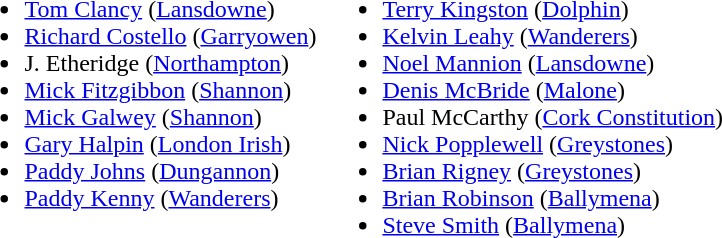<table>
<tr style="vertical-align:top">
<td><br><ul><li><a href='#'>Tom Clancy</a> (<a href='#'>Lansdowne</a>)</li><li><a href='#'>Richard Costello</a> (<a href='#'>Garryowen</a>)</li><li>J. Etheridge (<a href='#'>Northampton</a>)</li><li><a href='#'>Mick Fitzgibbon</a> (<a href='#'>Shannon</a>)</li><li><a href='#'>Mick Galwey</a> (<a href='#'>Shannon</a>)</li><li><a href='#'>Gary Halpin</a> (<a href='#'>London Irish</a>)</li><li><a href='#'>Paddy Johns</a> (<a href='#'>Dungannon</a>)</li><li><a href='#'>Paddy Kenny</a> (<a href='#'>Wanderers</a>)</li></ul></td>
<td><br><ul><li><a href='#'>Terry Kingston</a> (<a href='#'>Dolphin</a>)</li><li><a href='#'>Kelvin Leahy</a> (<a href='#'>Wanderers</a>)</li><li><a href='#'>Noel Mannion</a> (<a href='#'>Lansdowne</a>)</li><li><a href='#'>Denis McBride</a> (<a href='#'>Malone</a>)</li><li>Paul McCarthy (<a href='#'>Cork Constitution</a>)</li><li><a href='#'>Nick Popplewell</a> (<a href='#'>Greystones</a>)</li><li><a href='#'>Brian Rigney</a> (<a href='#'>Greystones</a>)</li><li><a href='#'>Brian Robinson</a> (<a href='#'>Ballymena</a>)</li><li><a href='#'>Steve Smith</a> (<a href='#'>Ballymena</a>)</li></ul></td>
</tr>
</table>
